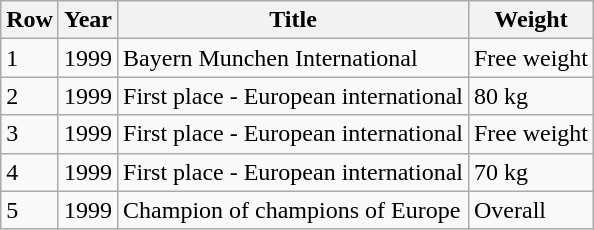<table class="wikitable">
<tr>
<th>Row</th>
<th>Year</th>
<th>Title</th>
<th>Weight</th>
</tr>
<tr>
<td>1</td>
<td>1999</td>
<td>Bayern Munchen International</td>
<td>Free weight</td>
</tr>
<tr>
<td>2</td>
<td>1999</td>
<td>First place - European international</td>
<td>80 kg</td>
</tr>
<tr>
<td>3</td>
<td>1999</td>
<td>First place - European international</td>
<td>Free weight</td>
</tr>
<tr>
<td>4</td>
<td>1999</td>
<td>First place - European international</td>
<td>70 kg</td>
</tr>
<tr>
<td>5</td>
<td>1999</td>
<td>Champion of champions of Europe</td>
<td>Overall</td>
</tr>
</table>
